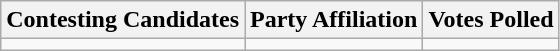<table class="wikitable sortable">
<tr>
<th>Contesting Candidates</th>
<th>Party Affiliation</th>
<th>Votes Polled</th>
</tr>
<tr>
<td></td>
<td></td>
<td></td>
</tr>
</table>
